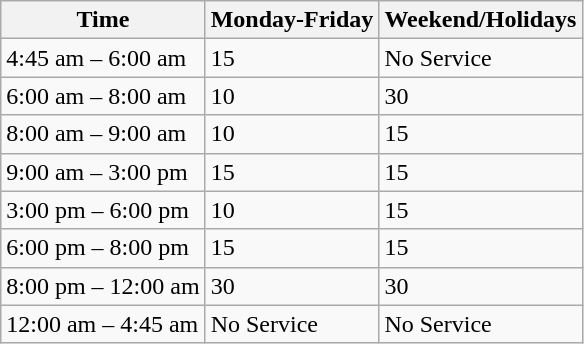<table class="wikitable">
<tr>
<th>Time</th>
<th>Monday-Friday</th>
<th>Weekend/Holidays</th>
</tr>
<tr>
<td>4:45 am – 6:00 am</td>
<td>15</td>
<td>No Service</td>
</tr>
<tr>
<td>6:00 am – 8:00 am</td>
<td>10</td>
<td>30</td>
</tr>
<tr>
<td>8:00 am – 9:00 am</td>
<td>10</td>
<td>15</td>
</tr>
<tr>
<td>9:00 am – 3:00 pm</td>
<td>15</td>
<td>15</td>
</tr>
<tr>
<td>3:00 pm – 6:00 pm</td>
<td>10</td>
<td>15</td>
</tr>
<tr>
<td>6:00 pm – 8:00 pm</td>
<td>15</td>
<td>15</td>
</tr>
<tr>
<td>8:00 pm – 12:00 am</td>
<td>30</td>
<td>30</td>
</tr>
<tr>
<td>12:00 am – 4:45 am</td>
<td>No Service</td>
<td>No Service</td>
</tr>
</table>
